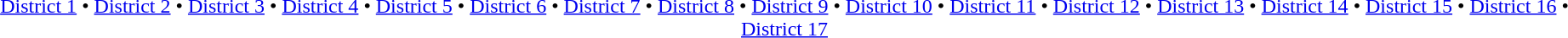<table id=toc class=toc summary=Contents>
<tr>
<td align=center><br><a href='#'>District 1</a> • <a href='#'>District 2</a> • <a href='#'>District 3</a> • <a href='#'>District 4</a> • <a href='#'>District 5</a> • <a href='#'>District 6</a> • <a href='#'>District 7</a> • <a href='#'>District 8</a> • <a href='#'>District 9</a> • <a href='#'>District 10</a> • <a href='#'>District 11</a> • <a href='#'>District 12</a> • <a href='#'>District 13</a>  • <a href='#'>District 14</a> •  <a href='#'>District 15</a> • <a href='#'>District 16</a> • <a href='#'>District 17</a></td>
</tr>
</table>
